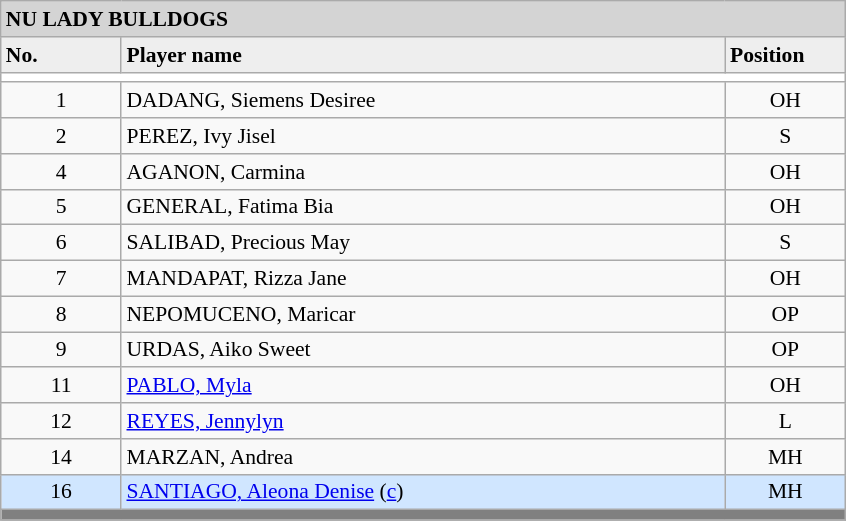<table class="wikitable collapsible collapsed" style="font-size:90%;">
<tr>
<th style="background:#D4D4D4; text-align:left;" colspan=3> NU LADY BULLDOGS</th>
</tr>
<tr style="background:#EEEEEE; font-weight:bold;">
<td width=10%>No.</td>
<td width=50%>Player name</td>
<td width=10%>Position</td>
</tr>
<tr style="background:#FFFFFF;">
<td colspan=3 align=center></td>
</tr>
<tr>
<td align=center>1</td>
<td>DADANG, Siemens Desiree</td>
<td align=center>OH</td>
</tr>
<tr>
<td align=center>2</td>
<td>PEREZ, Ivy Jisel</td>
<td align=center>S</td>
</tr>
<tr>
<td align=center>4</td>
<td>AGANON, Carmina</td>
<td align=center>OH</td>
</tr>
<tr>
<td align=center>5</td>
<td>GENERAL, Fatima Bia</td>
<td align=center>OH</td>
</tr>
<tr>
<td align=center>6</td>
<td>SALIBAD, Precious May</td>
<td align=center>S</td>
</tr>
<tr>
<td align=center>7</td>
<td>MANDAPAT, Rizza Jane</td>
<td align=center>OH</td>
</tr>
<tr>
<td align=center>8</td>
<td>NEPOMUCENO, Maricar</td>
<td align=center>OP</td>
</tr>
<tr>
<td align=center>9</td>
<td>URDAS, Aiko Sweet</td>
<td align=center>OP</td>
</tr>
<tr>
<td align=center>11</td>
<td><a href='#'>PABLO, Myla</a></td>
<td align=center>OH</td>
</tr>
<tr>
<td align=center>12</td>
<td><a href='#'>REYES, Jennylyn</a></td>
<td align=center>L</td>
</tr>
<tr>
<td align=center>14</td>
<td>MARZAN, Andrea</td>
<td align=center>MH</td>
</tr>
<tr bgcolor=#D0E6FF>
<td align=center>16</td>
<td><a href='#'>SANTIAGO, Aleona Denise</a> (<a href='#'>c</a>)</td>
<td align=center>MH</td>
</tr>
<tr>
<th style="background:gray;" colspan=3></th>
</tr>
<tr>
</tr>
</table>
